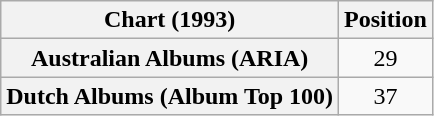<table class="wikitable plainrowheaders" style="text-align:center">
<tr>
<th>Chart (1993)</th>
<th>Position</th>
</tr>
<tr>
<th scope="row">Australian Albums (ARIA)</th>
<td>29</td>
</tr>
<tr>
<th scope="row">Dutch Albums (Album Top 100)</th>
<td>37</td>
</tr>
</table>
